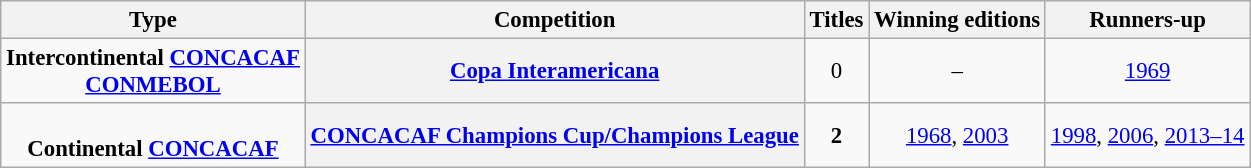<table class="wikitable plainrowheaders" style="font-size:95%; text-align: center;">
<tr>
<th>Type</th>
<th>Competition</th>
<th>Titles</th>
<th>Winning editions</th>
<th>Runners-up</th>
</tr>
<tr>
<td rowspan="1"><strong>Intercontinental <a href='#'>CONCACAF</a><br><a href='#'>CONMEBOL</a></strong></td>
<th scope="col"><a href='#'>Copa Interamericana</a></th>
<td>0</td>
<td>–</td>
<td><a href='#'>1969</a></td>
</tr>
<tr>
<td rowspan="1"><br><strong>Continental <a href='#'>CONCACAF</a></strong></td>
<th scope=col><a href='#'>CONCACAF Champions Cup/Champions League</a></th>
<td><strong>2</strong></td>
<td><a href='#'>1968</a>, <a href='#'>2003</a></td>
<td><a href='#'>1998</a>, <a href='#'>2006</a>, <a href='#'>2013–14</a></td>
</tr>
</table>
